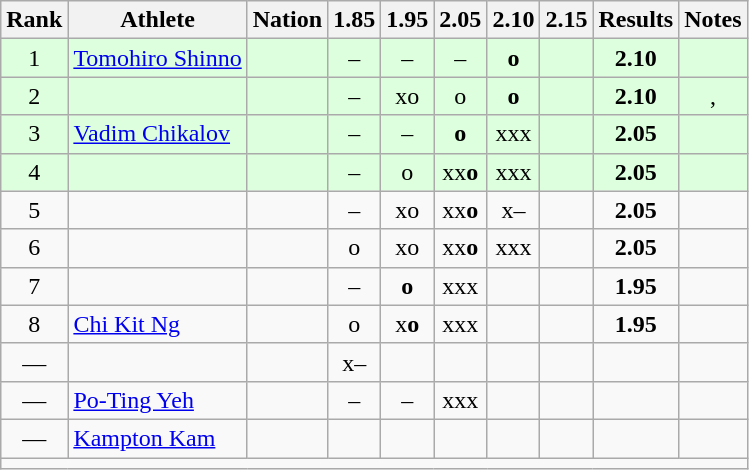<table class="wikitable sortable" style="text-align:center;">
<tr>
<th scope="col" style="width: 10px;">Rank</th>
<th scope="col">Athlete</th>
<th scope="col">Nation</th>
<th scope="col">1.85</th>
<th scope="col">1.95</th>
<th scope="col">2.05</th>
<th scope="col">2.10</th>
<th scope="col">2.15</th>
<th scope="col">Results</th>
<th scope="col">Notes</th>
</tr>
<tr bgcolor=ddffdd>
<td>1</td>
<td align="left"><a href='#'>Tomohiro Shinno</a></td>
<td align="left"></td>
<td>–</td>
<td>–</td>
<td>–</td>
<td><strong>o</strong></td>
<td></td>
<td><strong>2.10</strong></td>
<td></td>
</tr>
<tr bgcolor=ddffdd>
<td>2</td>
<td align="left"></td>
<td align="left"></td>
<td>–</td>
<td>xo</td>
<td>o</td>
<td><strong>o</strong></td>
<td></td>
<td><strong>2.10</strong></td>
<td>, </td>
</tr>
<tr bgcolor=ddffdd>
<td>3</td>
<td align="left"><a href='#'>Vadim Chikalov</a></td>
<td align="left"></td>
<td>–</td>
<td>–</td>
<td><strong>o</strong></td>
<td>xxx</td>
<td></td>
<td><strong>2.05</strong></td>
<td></td>
</tr>
<tr bgcolor=ddffdd>
<td>4</td>
<td align="left"></td>
<td align="left"></td>
<td>–</td>
<td>o</td>
<td>xx<strong>o</strong></td>
<td>xxx</td>
<td></td>
<td><strong>2.05</strong></td>
<td></td>
</tr>
<tr>
<td>5</td>
<td align="left"></td>
<td align="left"></td>
<td>–</td>
<td>xo</td>
<td>xx<strong>o</strong></td>
<td>x–</td>
<td></td>
<td><strong>2.05</strong></td>
<td></td>
</tr>
<tr>
<td>6</td>
<td align="left"></td>
<td align="left"></td>
<td>o</td>
<td>xo</td>
<td>xx<strong>o</strong></td>
<td>xxx</td>
<td></td>
<td><strong>2.05</strong></td>
<td></td>
</tr>
<tr>
<td>7</td>
<td align="left"></td>
<td align="left"></td>
<td>–</td>
<td><strong>o</strong></td>
<td>xxx</td>
<td></td>
<td></td>
<td><strong>1.95</strong></td>
<td></td>
</tr>
<tr>
<td>8</td>
<td align="left"><a href='#'>Chi Kit Ng</a></td>
<td align="left"></td>
<td>o</td>
<td>x<strong>o</strong></td>
<td>xxx</td>
<td></td>
<td></td>
<td><strong>1.95</strong></td>
<td></td>
</tr>
<tr>
<td>—</td>
<td align="left"></td>
<td align="left"></td>
<td>x–</td>
<td></td>
<td></td>
<td></td>
<td></td>
<td></td>
<td></td>
</tr>
<tr>
<td>—</td>
<td align="left"><a href='#'>Po-Ting Yeh</a></td>
<td align="left"></td>
<td>–</td>
<td>–</td>
<td>xxx</td>
<td></td>
<td></td>
<td></td>
<td></td>
</tr>
<tr>
<td>—</td>
<td align="left"><a href='#'>Kampton Kam</a></td>
<td align="left"></td>
<td></td>
<td></td>
<td></td>
<td></td>
<td></td>
<td></td>
<td></td>
</tr>
<tr class="sortbottom">
<td colspan="10"></td>
</tr>
</table>
